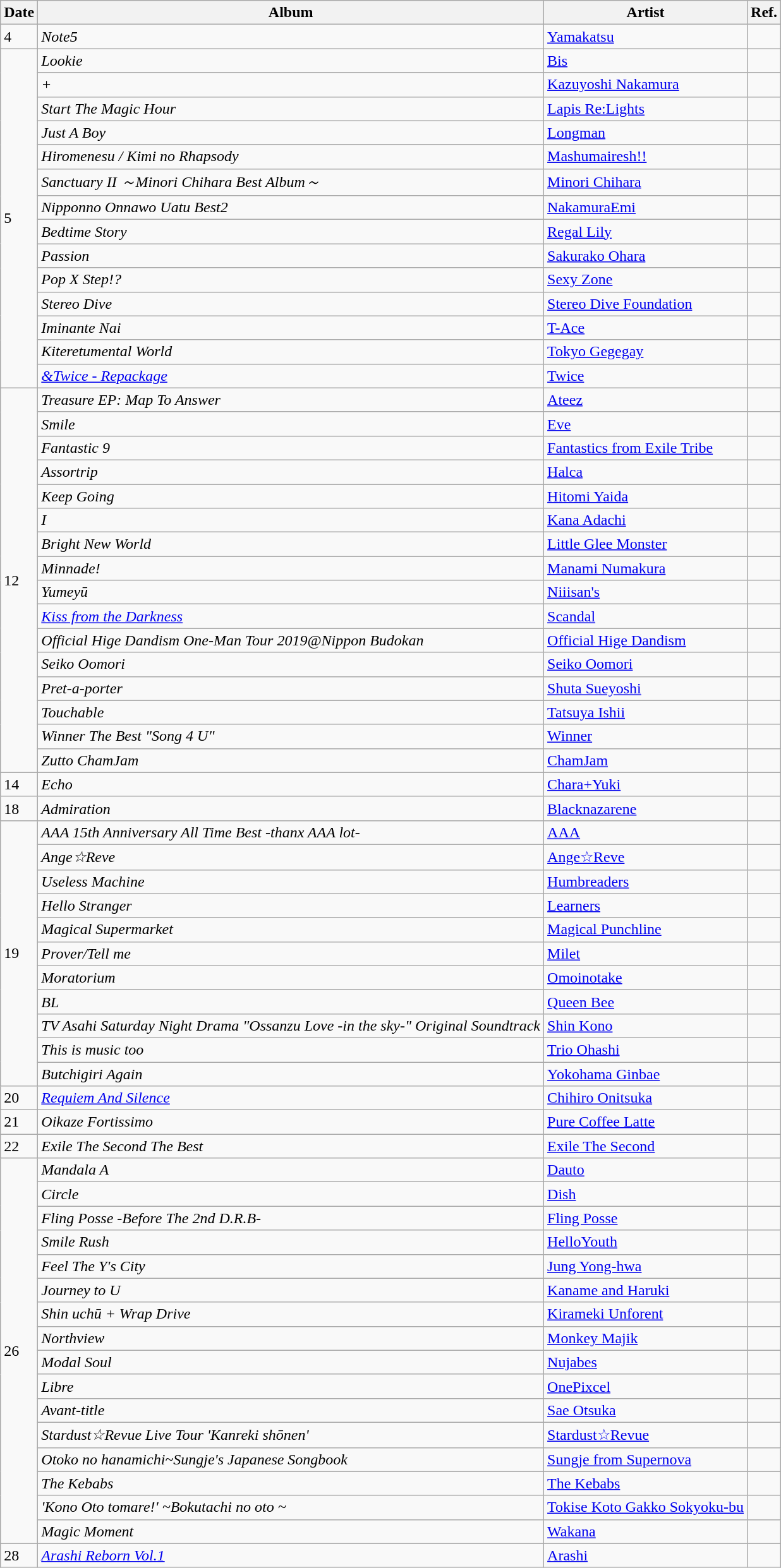<table class="wikitable">
<tr>
<th>Date</th>
<th>Album</th>
<th>Artist</th>
<th>Ref.</th>
</tr>
<tr>
<td>4</td>
<td><em>Note5</em></td>
<td><a href='#'>Yamakatsu</a></td>
<td></td>
</tr>
<tr>
<td rowspan="14">5</td>
<td><em>Lookie</em></td>
<td><a href='#'>Bis</a></td>
<td></td>
</tr>
<tr>
<td><em>+</em></td>
<td><a href='#'>Kazuyoshi Nakamura</a></td>
<td></td>
</tr>
<tr>
<td><em>Start The Magic Hour</em></td>
<td><a href='#'>Lapis Re:Lights</a></td>
<td></td>
</tr>
<tr>
<td><em>Just A Boy</em></td>
<td><a href='#'>Longman</a></td>
<td></td>
</tr>
<tr>
<td><em>Hiromenesu / Kimi no Rhapsody</em></td>
<td><a href='#'>Mashumairesh!!</a></td>
<td></td>
</tr>
<tr>
<td><em>Sanctuary II ～Minori Chihara Best Album～</em></td>
<td><a href='#'>Minori Chihara</a></td>
<td></td>
</tr>
<tr>
<td><em>Nipponno Onnawo Uatu Best2</em></td>
<td><a href='#'>NakamuraEmi</a></td>
<td></td>
</tr>
<tr>
<td><em>Bedtime Story</em></td>
<td><a href='#'>Regal Lily</a></td>
<td></td>
</tr>
<tr>
<td><em>Passion</em></td>
<td><a href='#'>Sakurako Ohara</a></td>
<td></td>
</tr>
<tr>
<td><em>Pop X Step!?</em></td>
<td><a href='#'>Sexy Zone</a></td>
<td></td>
</tr>
<tr>
<td><em>Stereo Dive</em></td>
<td><a href='#'>Stereo Dive Foundation</a></td>
<td></td>
</tr>
<tr>
<td><em>Iminante Nai</em></td>
<td><a href='#'>T-Ace</a></td>
<td></td>
</tr>
<tr>
<td><em>Kiteretumental World</em></td>
<td><a href='#'>Tokyo Gegegay</a></td>
<td></td>
</tr>
<tr>
<td><em><a href='#'>&Twice - Repackage</a></em></td>
<td><a href='#'>Twice</a></td>
<td></td>
</tr>
<tr>
<td rowspan="16">12</td>
<td><em>Treasure EP: Map To Answer</em></td>
<td><a href='#'>Ateez</a></td>
<td></td>
</tr>
<tr>
<td><em>Smile</em></td>
<td><a href='#'>Eve</a></td>
<td></td>
</tr>
<tr>
<td><em>Fantastic 9</em></td>
<td><a href='#'>Fantastics from Exile Tribe</a></td>
<td></td>
</tr>
<tr>
<td><em>Assortrip</em></td>
<td><a href='#'>Halca</a></td>
<td></td>
</tr>
<tr>
<td><em>Keep Going</em></td>
<td><a href='#'>Hitomi Yaida</a></td>
<td></td>
</tr>
<tr>
<td><em>I</em></td>
<td><a href='#'>Kana Adachi</a></td>
<td></td>
</tr>
<tr>
<td><em>Bright New World</em></td>
<td><a href='#'>Little Glee Monster</a></td>
<td></td>
</tr>
<tr>
<td><em>Minnade!</em></td>
<td><a href='#'>Manami Numakura</a></td>
<td></td>
</tr>
<tr>
<td><em>Yumeyū</em></td>
<td><a href='#'>Niiisan's</a></td>
<td></td>
</tr>
<tr>
<td><em><a href='#'>Kiss from the Darkness</a></em></td>
<td><a href='#'>Scandal</a></td>
<td></td>
</tr>
<tr>
<td><em>Official Hige Dandism One-Man Tour 2019@Nippon Budokan</em></td>
<td><a href='#'>Official Hige Dandism</a></td>
<td></td>
</tr>
<tr>
<td><em>Seiko Oomori</em></td>
<td><a href='#'>Seiko Oomori</a></td>
<td></td>
</tr>
<tr>
<td><em>Pret-a-porter</em></td>
<td><a href='#'>Shuta Sueyoshi</a></td>
<td></td>
</tr>
<tr>
<td><em>Touchable</em></td>
<td><a href='#'>Tatsuya Ishii</a></td>
<td></td>
</tr>
<tr>
<td><em>Winner The Best "Song 4 U"</em></td>
<td><a href='#'>Winner</a></td>
<td></td>
</tr>
<tr>
<td><em>Zutto ChamJam</em></td>
<td><a href='#'>ChamJam</a></td>
<td></td>
</tr>
<tr>
<td>14</td>
<td><em>Echo</em></td>
<td><a href='#'>Chara+Yuki</a></td>
<td></td>
</tr>
<tr>
<td>18</td>
<td><em>Admiration</em></td>
<td><a href='#'>Blacknazarene</a></td>
<td></td>
</tr>
<tr>
<td rowspan="11">19</td>
<td><em>AAA 15th Anniversary All Time Best -thanx AAA lot-</em></td>
<td><a href='#'>AAA</a></td>
<td></td>
</tr>
<tr>
<td><em>Ange☆Reve</em></td>
<td><a href='#'>Ange☆Reve</a></td>
<td></td>
</tr>
<tr>
<td><em>Useless Machine</em></td>
<td><a href='#'>Humbreaders</a></td>
<td></td>
</tr>
<tr>
<td><em>Hello Stranger</em></td>
<td><a href='#'>Learners</a></td>
<td></td>
</tr>
<tr>
<td><em>Magical Supermarket</em></td>
<td><a href='#'>Magical Punchline</a></td>
<td></td>
</tr>
<tr>
<td><em>Prover/Tell me</em></td>
<td><a href='#'>Milet</a></td>
<td></td>
</tr>
<tr>
<td><em>Moratorium</em></td>
<td><a href='#'>Omoinotake</a></td>
<td></td>
</tr>
<tr>
<td><em>BL</em></td>
<td><a href='#'>Queen Bee</a></td>
<td></td>
</tr>
<tr>
<td><em>TV Asahi Saturday Night Drama "Ossanzu Love -in the sky-" Original Soundtrack</em></td>
<td><a href='#'>Shin Kono</a></td>
<td></td>
</tr>
<tr>
<td><em>This is music too</em></td>
<td><a href='#'>Trio Ohashi</a></td>
<td></td>
</tr>
<tr>
<td><em>Butchigiri Again</em></td>
<td><a href='#'>Yokohama Ginbae</a></td>
<td></td>
</tr>
<tr>
<td>20</td>
<td><em><a href='#'>Requiem And Silence</a></em></td>
<td><a href='#'>Chihiro Onitsuka</a></td>
<td></td>
</tr>
<tr>
<td>21</td>
<td><em>Oikaze Fortissimo</em></td>
<td><a href='#'>Pure Coffee Latte</a></td>
<td></td>
</tr>
<tr>
<td>22</td>
<td><em>Exile The Second The Best</em></td>
<td><a href='#'>Exile The Second</a></td>
<td></td>
</tr>
<tr>
<td rowspan="16">26</td>
<td><em>Mandala A</em></td>
<td><a href='#'>Dauto</a></td>
<td></td>
</tr>
<tr>
<td><em>Circle</em></td>
<td><a href='#'>Dish</a></td>
<td></td>
</tr>
<tr>
<td><em>Fling Posse -Before The 2nd D.R.B-</em></td>
<td><a href='#'>Fling Posse</a></td>
<td></td>
</tr>
<tr>
<td><em>Smile Rush</em></td>
<td><a href='#'>HelloYouth</a></td>
<td></td>
</tr>
<tr>
<td><em>Feel The Y's City</em></td>
<td><a href='#'>Jung Yong-hwa</a></td>
<td></td>
</tr>
<tr>
<td><em>Journey to U</em></td>
<td><a href='#'>Kaname and Haruki</a></td>
<td></td>
</tr>
<tr>
<td><em>Shin uchū + Wrap Drive</em></td>
<td><a href='#'>Kirameki Unforent</a></td>
<td></td>
</tr>
<tr>
<td><em>Northview</em></td>
<td><a href='#'>Monkey Majik</a></td>
<td></td>
</tr>
<tr>
<td><em>Modal Soul</em></td>
<td><a href='#'>Nujabes</a></td>
<td></td>
</tr>
<tr>
<td><em>Libre</em></td>
<td><a href='#'>OnePixcel</a></td>
<td></td>
</tr>
<tr>
<td><em>Avant-title</em></td>
<td><a href='#'>Sae Otsuka</a></td>
<td></td>
</tr>
<tr>
<td><em>Stardust☆Revue Live Tour 'Kanreki shōnen' </em></td>
<td><a href='#'>Stardust☆Revue</a></td>
<td></td>
</tr>
<tr>
<td><em>Otoko no hanamichi~Sungje's Japanese Songbook</em></td>
<td><a href='#'>Sungje from Supernova</a></td>
<td></td>
</tr>
<tr>
<td><em>The Kebabs</em></td>
<td><a href='#'>The Kebabs</a></td>
<td></td>
</tr>
<tr>
<td><em> 'Kono Oto tomare!' ~Bokutachi no oto ~</em></td>
<td><a href='#'>Tokise Koto Gakko Sokyoku-bu</a></td>
<td></td>
</tr>
<tr>
<td><em>Magic Moment</em></td>
<td><a href='#'>Wakana</a></td>
<td></td>
</tr>
<tr>
<td>28</td>
<td><em><a href='#'>Arashi Reborn Vol.1</a></em></td>
<td><a href='#'>Arashi</a></td>
<td></td>
</tr>
</table>
